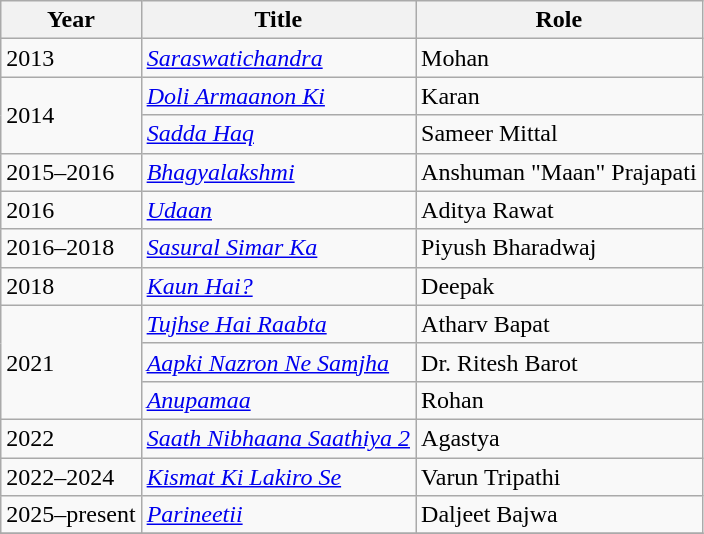<table class="wikitable sortable">
<tr>
<th>Year</th>
<th>Title</th>
<th>Role</th>
</tr>
<tr>
<td>2013</td>
<td><em><a href='#'>Saraswatichandra</a></em></td>
<td>Mohan</td>
</tr>
<tr>
<td rowspan="2">2014</td>
<td><em><a href='#'>Doli Armaanon Ki</a></em></td>
<td>Karan</td>
</tr>
<tr>
<td><em><a href='#'>Sadda Haq</a></em></td>
<td>Sameer Mittal</td>
</tr>
<tr>
<td>2015–2016</td>
<td><em><a href='#'>Bhagyalakshmi</a></em></td>
<td>Anshuman "Maan" Prajapati</td>
</tr>
<tr>
<td>2016</td>
<td><em><a href='#'>Udaan</a></em></td>
<td>Aditya Rawat</td>
</tr>
<tr>
<td>2016–2018</td>
<td><em><a href='#'>Sasural Simar Ka </a></em></td>
<td>Piyush Bharadwaj</td>
</tr>
<tr>
<td>2018</td>
<td><em><a href='#'>Kaun Hai?</a></em></td>
<td>Deepak</td>
</tr>
<tr>
<td rowspan="3">2021</td>
<td><em><a href='#'>Tujhse Hai Raabta</a></em></td>
<td>Atharv Bapat</td>
</tr>
<tr>
<td><em><a href='#'>Aapki Nazron Ne Samjha</a></em></td>
<td>Dr. Ritesh Barot</td>
</tr>
<tr>
<td><em><a href='#'>Anupamaa</a></em></td>
<td>Rohan</td>
</tr>
<tr>
<td>2022</td>
<td><em><a href='#'>Saath Nibhaana Saathiya 2</a></em></td>
<td>Agastya</td>
</tr>
<tr>
<td>2022–2024</td>
<td><em><a href='#'>Kismat Ki Lakiro Se</a></em></td>
<td>Varun Tripathi</td>
</tr>
<tr>
<td>2025–present</td>
<td><em><a href='#'> Parineetii</a></em></td>
<td>Daljeet Bajwa</td>
</tr>
<tr>
</tr>
</table>
